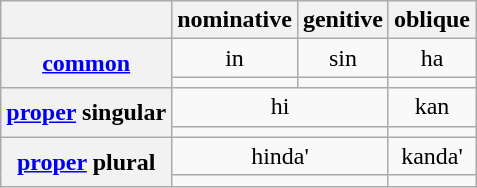<table class="wikitable" style="text-align:center;">
<tr>
<th></th>
<th>nominative</th>
<th>genitive</th>
<th>oblique</th>
</tr>
<tr>
<th rowspan="2"><a href='#'>common</a></th>
<td>in</td>
<td>sin</td>
<td>ha</td>
</tr>
<tr>
<td dir="rtl"></td>
<td dir="rtl"></td>
<td dir="rtl"></td>
</tr>
<tr>
<th rowspan="2"><a href='#'>proper</a> singular</th>
<td colspan="2">hi</td>
<td>kan</td>
</tr>
<tr>
<td dir="rtl" colspan="2"></td>
<td dir="rtl"></td>
</tr>
<tr>
<th rowspan="2"><a href='#'>proper</a> plural</th>
<td colspan="2">hinda'</td>
<td>kanda'</td>
</tr>
<tr>
<td dir="rtl" colspan="2"></td>
<td dir="rtl"></td>
</tr>
</table>
